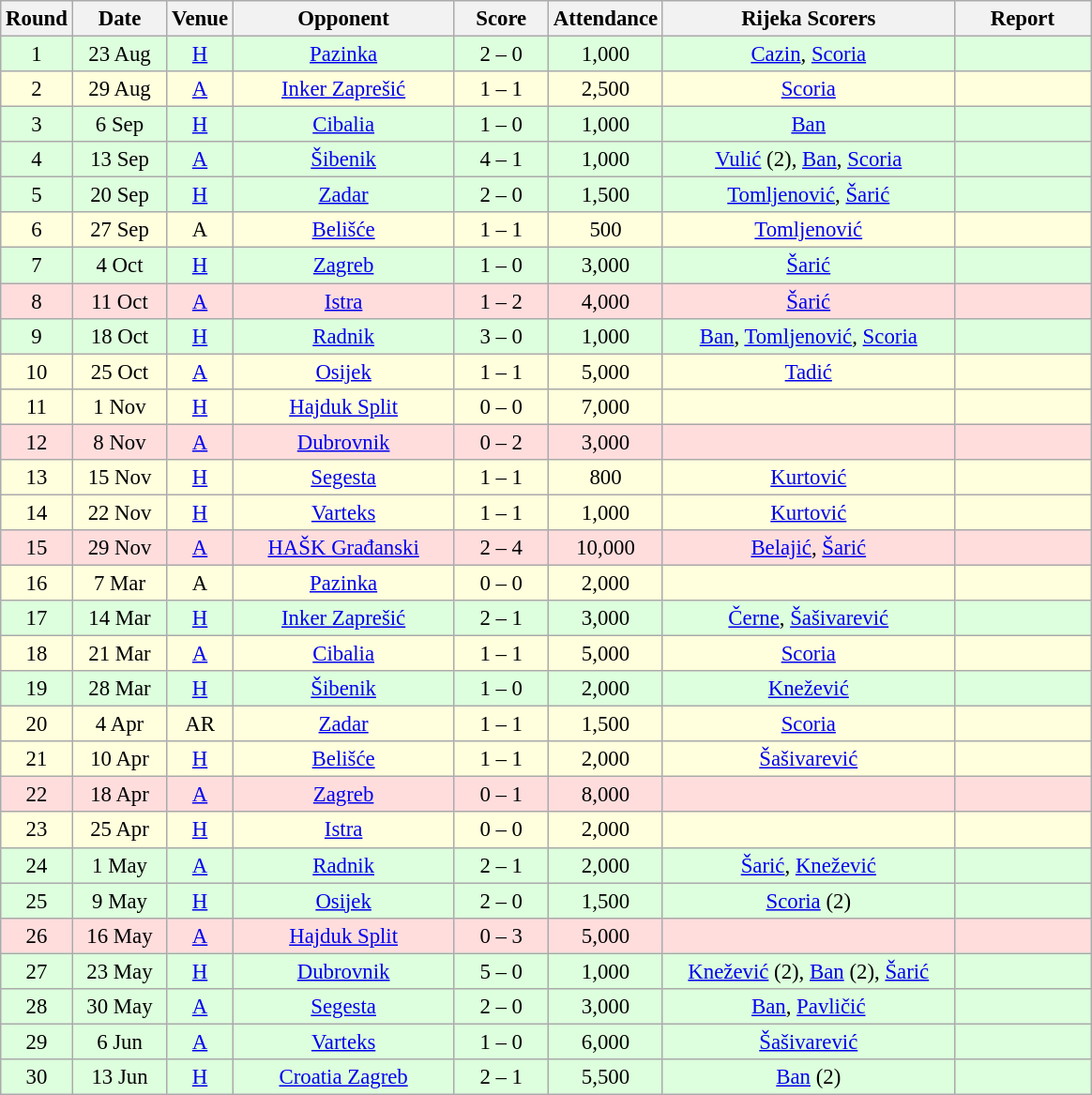<table class="wikitable sortable" style="text-align: center; font-size:95%;">
<tr>
<th width="30">Round</th>
<th width="60">Date</th>
<th width="20">Venue</th>
<th width="150">Opponent</th>
<th width="60">Score</th>
<th width="40">Attendance</th>
<th width="200">Rijeka Scorers</th>
<th width="90" class="unsortable">Report</th>
</tr>
<tr bgcolor="#ddffdd">
<td>1</td>
<td>23 Aug</td>
<td><a href='#'>H</a></td>
<td><a href='#'>Pazinka</a></td>
<td>2 – 0</td>
<td>1,000</td>
<td><a href='#'>Cazin</a>, <a href='#'>Scoria</a></td>
<td></td>
</tr>
<tr bgcolor="#ffffdd">
<td>2</td>
<td>29 Aug</td>
<td><a href='#'>A</a></td>
<td><a href='#'>Inker Zaprešić</a></td>
<td>1 – 1</td>
<td>2,500</td>
<td><a href='#'>Scoria</a></td>
<td></td>
</tr>
<tr bgcolor="#ddffdd">
<td>3</td>
<td>6 Sep</td>
<td><a href='#'>H</a></td>
<td><a href='#'>Cibalia</a></td>
<td>1 – 0</td>
<td>1,000</td>
<td><a href='#'>Ban</a></td>
<td></td>
</tr>
<tr bgcolor="#ddffdd">
<td>4</td>
<td>13 Sep</td>
<td><a href='#'>A</a></td>
<td><a href='#'>Šibenik</a></td>
<td>4 – 1</td>
<td>1,000</td>
<td><a href='#'>Vulić</a> (2), <a href='#'>Ban</a>, <a href='#'>Scoria</a></td>
<td></td>
</tr>
<tr bgcolor="#ddffdd">
<td>5</td>
<td>20 Sep</td>
<td><a href='#'>H</a></td>
<td><a href='#'>Zadar</a></td>
<td>2 – 0</td>
<td>1,500</td>
<td><a href='#'>Tomljenović</a>, <a href='#'>Šarić</a></td>
<td></td>
</tr>
<tr bgcolor="#ffffdd">
<td>6</td>
<td>27 Sep</td>
<td>A</td>
<td><a href='#'>Belišće</a></td>
<td>1 – 1</td>
<td>500</td>
<td><a href='#'>Tomljenović</a></td>
<td></td>
</tr>
<tr bgcolor="#ddffdd">
<td>7</td>
<td>4 Oct</td>
<td><a href='#'>H</a></td>
<td><a href='#'>Zagreb</a></td>
<td>1 – 0</td>
<td>3,000</td>
<td><a href='#'>Šarić</a></td>
<td></td>
</tr>
<tr bgcolor="#ffdddd">
<td>8</td>
<td>11 Oct</td>
<td><a href='#'>A</a></td>
<td><a href='#'>Istra</a></td>
<td>1 – 2</td>
<td>4,000</td>
<td><a href='#'>Šarić</a></td>
<td></td>
</tr>
<tr bgcolor="#ddffdd">
<td>9</td>
<td>18 Oct</td>
<td><a href='#'>H</a></td>
<td><a href='#'>Radnik</a></td>
<td>3 – 0</td>
<td>1,000</td>
<td><a href='#'>Ban</a>, <a href='#'>Tomljenović</a>, <a href='#'>Scoria</a></td>
<td></td>
</tr>
<tr bgcolor="#ffffdd">
<td>10</td>
<td>25 Oct</td>
<td><a href='#'>A</a></td>
<td><a href='#'>Osijek</a></td>
<td>1 – 1</td>
<td>5,000</td>
<td><a href='#'>Tadić</a></td>
<td></td>
</tr>
<tr bgcolor="#ffffdd">
<td>11</td>
<td>1 Nov</td>
<td><a href='#'>H</a></td>
<td><a href='#'>Hajduk Split</a></td>
<td>0 – 0</td>
<td>7,000</td>
<td></td>
<td></td>
</tr>
<tr bgcolor="#ffdddd">
<td>12</td>
<td>8 Nov</td>
<td><a href='#'>A</a></td>
<td><a href='#'>Dubrovnik</a></td>
<td>0 – 2</td>
<td>3,000</td>
<td></td>
<td></td>
</tr>
<tr bgcolor="#ffffdd">
<td>13</td>
<td>15 Nov</td>
<td><a href='#'>H</a></td>
<td><a href='#'>Segesta</a></td>
<td>1 – 1</td>
<td>800</td>
<td><a href='#'>Kurtović</a></td>
<td></td>
</tr>
<tr bgcolor="#ffffdd">
<td>14</td>
<td>22 Nov</td>
<td><a href='#'>H</a></td>
<td><a href='#'>Varteks</a></td>
<td>1 – 1</td>
<td>1,000</td>
<td><a href='#'>Kurtović</a></td>
<td></td>
</tr>
<tr bgcolor="#ffdddd">
<td>15</td>
<td>29 Nov</td>
<td><a href='#'>A</a></td>
<td><a href='#'>HAŠK Građanski</a></td>
<td>2 – 4</td>
<td>10,000</td>
<td><a href='#'>Belajić</a>, <a href='#'>Šarić</a></td>
<td></td>
</tr>
<tr bgcolor="#ffffdd">
<td>16</td>
<td>7 Mar</td>
<td>A</td>
<td><a href='#'>Pazinka</a></td>
<td>0 – 0</td>
<td>2,000</td>
<td></td>
<td></td>
</tr>
<tr bgcolor="#ddffdd">
<td>17</td>
<td>14 Mar</td>
<td><a href='#'>H</a></td>
<td><a href='#'>Inker Zaprešić</a></td>
<td>2 – 1</td>
<td>3,000</td>
<td><a href='#'>Černe</a>, <a href='#'>Šašivarević</a></td>
<td></td>
</tr>
<tr bgcolor="#ffffdd">
<td>18</td>
<td>21 Mar</td>
<td><a href='#'>A</a></td>
<td><a href='#'>Cibalia</a></td>
<td>1 – 1</td>
<td>5,000</td>
<td><a href='#'>Scoria</a></td>
<td></td>
</tr>
<tr bgcolor="#ddffdd">
<td>19</td>
<td>28 Mar</td>
<td><a href='#'>H</a></td>
<td><a href='#'>Šibenik</a></td>
<td>1 – 0</td>
<td>2,000</td>
<td><a href='#'>Knežević</a></td>
<td></td>
</tr>
<tr bgcolor="#ffffdd">
<td>20</td>
<td>4 Apr</td>
<td>AR</td>
<td><a href='#'>Zadar</a></td>
<td>1 – 1</td>
<td>1,500</td>
<td><a href='#'>Scoria</a></td>
<td></td>
</tr>
<tr bgcolor="#ffffdd">
<td>21</td>
<td>10 Apr</td>
<td><a href='#'>H</a></td>
<td><a href='#'>Belišće</a></td>
<td>1 – 1</td>
<td>2,000</td>
<td><a href='#'>Šašivarević</a></td>
<td></td>
</tr>
<tr bgcolor="#ffdddd">
<td>22</td>
<td>18 Apr</td>
<td><a href='#'>A</a></td>
<td><a href='#'>Zagreb</a></td>
<td>0 – 1</td>
<td>8,000</td>
<td></td>
<td></td>
</tr>
<tr bgcolor="#ffffdd">
<td>23</td>
<td>25 Apr</td>
<td><a href='#'>H</a></td>
<td><a href='#'>Istra</a></td>
<td>0 – 0</td>
<td>2,000</td>
<td></td>
<td></td>
</tr>
<tr bgcolor="#ddffdd">
<td>24</td>
<td>1 May</td>
<td><a href='#'>A</a></td>
<td><a href='#'>Radnik</a></td>
<td>2 – 1</td>
<td>2,000</td>
<td><a href='#'>Šarić</a>, <a href='#'>Knežević</a></td>
<td></td>
</tr>
<tr bgcolor="#ddffdd">
<td>25</td>
<td>9 May</td>
<td><a href='#'>H</a></td>
<td><a href='#'>Osijek</a></td>
<td>2 – 0</td>
<td>1,500</td>
<td><a href='#'>Scoria</a> (2)</td>
<td></td>
</tr>
<tr bgcolor="#ffdddd">
<td>26</td>
<td>16 May</td>
<td><a href='#'>A</a></td>
<td><a href='#'>Hajduk Split</a></td>
<td>0 – 3</td>
<td>5,000</td>
<td></td>
<td></td>
</tr>
<tr bgcolor="#ddffdd">
<td>27</td>
<td>23 May</td>
<td><a href='#'>H</a></td>
<td><a href='#'>Dubrovnik</a></td>
<td>5 – 0</td>
<td>1,000</td>
<td><a href='#'>Knežević</a> (2), <a href='#'>Ban</a> (2), <a href='#'>Šarić</a></td>
<td></td>
</tr>
<tr bgcolor="#ddffdd">
<td>28</td>
<td>30 May</td>
<td><a href='#'>A</a></td>
<td><a href='#'>Segesta</a></td>
<td>2 – 0</td>
<td>3,000</td>
<td><a href='#'>Ban</a>, <a href='#'>Pavličić</a></td>
<td></td>
</tr>
<tr bgcolor="#ddffdd">
<td>29</td>
<td>6 Jun</td>
<td><a href='#'>A</a></td>
<td><a href='#'>Varteks</a></td>
<td>1 – 0</td>
<td>6,000</td>
<td><a href='#'>Šašivarević</a></td>
<td></td>
</tr>
<tr bgcolor="#ddffdd">
<td>30</td>
<td>13 Jun</td>
<td><a href='#'>H</a></td>
<td><a href='#'>Croatia Zagreb</a></td>
<td>2 – 1</td>
<td>5,500</td>
<td><a href='#'>Ban</a> (2)</td>
<td></td>
</tr>
</table>
